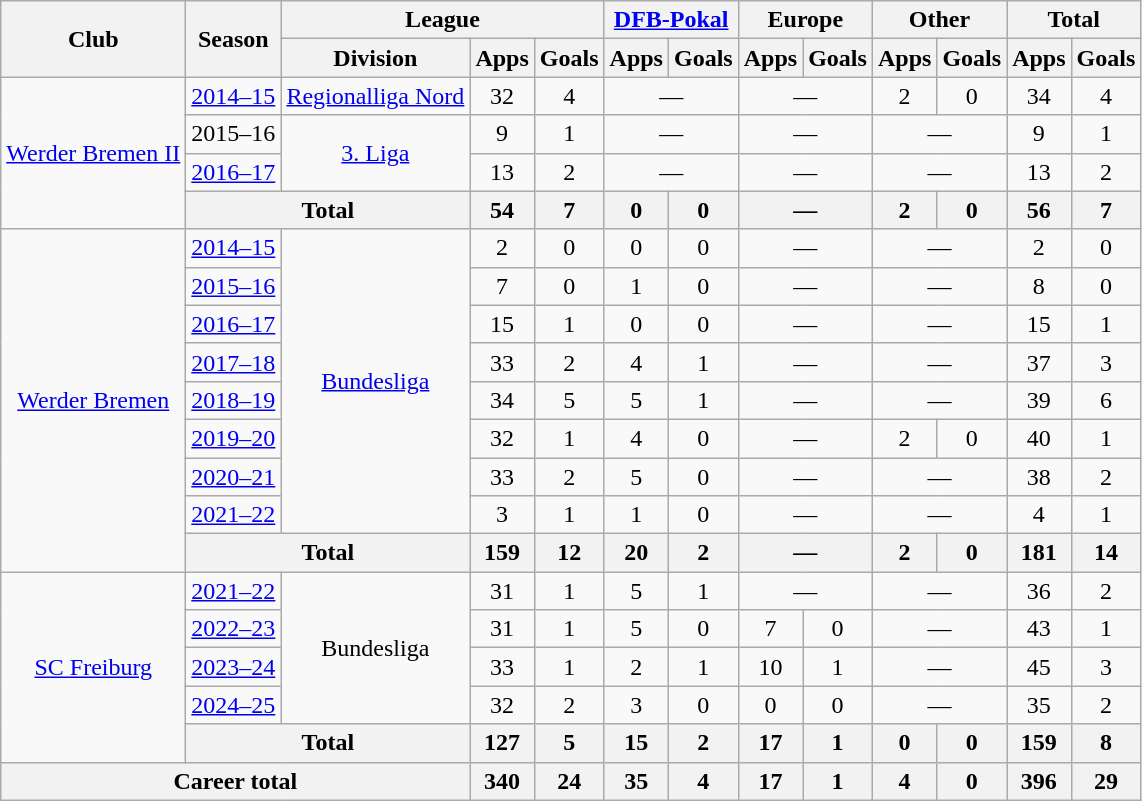<table class="wikitable" style="text-align: center">
<tr>
<th rowspan="2">Club</th>
<th rowspan="2">Season</th>
<th colspan="3">League</th>
<th colspan="2"><a href='#'>DFB-Pokal</a></th>
<th colspan="2">Europe</th>
<th colspan="2">Other</th>
<th colspan="2">Total</th>
</tr>
<tr>
<th>Division</th>
<th>Apps</th>
<th>Goals</th>
<th>Apps</th>
<th>Goals</th>
<th>Apps</th>
<th>Goals</th>
<th>Apps</th>
<th>Goals</th>
<th>Apps</th>
<th>Goals</th>
</tr>
<tr>
<td rowspan="4"><a href='#'>Werder Bremen II</a></td>
<td><a href='#'>2014–15</a></td>
<td><a href='#'>Regionalliga Nord</a></td>
<td>32</td>
<td>4</td>
<td colspan="2">—</td>
<td colspan="2">—</td>
<td>2</td>
<td>0</td>
<td>34</td>
<td>4</td>
</tr>
<tr>
<td>2015–16</td>
<td rowspan="2"><a href='#'>3. Liga</a></td>
<td>9</td>
<td>1</td>
<td colspan="2">—</td>
<td colspan="2">—</td>
<td colspan="2">—</td>
<td>9</td>
<td>1</td>
</tr>
<tr>
<td><a href='#'>2016–17</a></td>
<td>13</td>
<td>2</td>
<td colspan="2">—</td>
<td colspan="2">—</td>
<td colspan="2">—</td>
<td>13</td>
<td>2</td>
</tr>
<tr>
<th colspan="2">Total</th>
<th>54</th>
<th>7</th>
<th>0</th>
<th>0</th>
<th colspan="2">—</th>
<th>2</th>
<th>0</th>
<th>56</th>
<th>7</th>
</tr>
<tr>
<td rowspan="9"><a href='#'>Werder Bremen</a></td>
<td><a href='#'>2014–15</a></td>
<td rowspan="8"><a href='#'>Bundesliga</a></td>
<td>2</td>
<td>0</td>
<td>0</td>
<td>0</td>
<td colspan="2">—</td>
<td colspan="2">—</td>
<td>2</td>
<td>0</td>
</tr>
<tr>
<td><a href='#'>2015–16</a></td>
<td>7</td>
<td>0</td>
<td>1</td>
<td>0</td>
<td colspan="2">—</td>
<td colspan="2">—</td>
<td>8</td>
<td>0</td>
</tr>
<tr>
<td><a href='#'>2016–17</a></td>
<td>15</td>
<td>1</td>
<td>0</td>
<td>0</td>
<td colspan="2">—</td>
<td colspan="2">—</td>
<td>15</td>
<td>1</td>
</tr>
<tr>
<td><a href='#'>2017–18</a></td>
<td>33</td>
<td>2</td>
<td>4</td>
<td>1</td>
<td colspan="2">—</td>
<td colspan="2">—</td>
<td>37</td>
<td>3</td>
</tr>
<tr>
<td><a href='#'>2018–19</a></td>
<td>34</td>
<td>5</td>
<td>5</td>
<td>1</td>
<td colspan="2">—</td>
<td colspan="2">—</td>
<td>39</td>
<td>6</td>
</tr>
<tr>
<td><a href='#'>2019–20</a></td>
<td>32</td>
<td>1</td>
<td>4</td>
<td>0</td>
<td colspan="2">—</td>
<td>2</td>
<td>0</td>
<td>40</td>
<td>1</td>
</tr>
<tr>
<td><a href='#'>2020–21</a></td>
<td>33</td>
<td>2</td>
<td>5</td>
<td>0</td>
<td colspan="2">—</td>
<td colspan="2">—</td>
<td>38</td>
<td>2</td>
</tr>
<tr>
<td><a href='#'>2021–22</a></td>
<td>3</td>
<td>1</td>
<td>1</td>
<td>0</td>
<td colspan="2">—</td>
<td colspan="2">—</td>
<td>4</td>
<td>1</td>
</tr>
<tr>
<th colspan="2">Total</th>
<th>159</th>
<th>12</th>
<th>20</th>
<th>2</th>
<th colspan="2">—</th>
<th>2</th>
<th>0</th>
<th>181</th>
<th>14</th>
</tr>
<tr>
<td rowspan="5"><a href='#'>SC Freiburg</a></td>
<td><a href='#'>2021–22</a></td>
<td rowspan="4">Bundesliga</td>
<td>31</td>
<td>1</td>
<td>5</td>
<td>1</td>
<td colspan="2">—</td>
<td colspan="2">—</td>
<td>36</td>
<td>2</td>
</tr>
<tr>
<td><a href='#'>2022–23</a></td>
<td>31</td>
<td>1</td>
<td>5</td>
<td>0</td>
<td>7</td>
<td>0</td>
<td colspan="2">—</td>
<td>43</td>
<td>1</td>
</tr>
<tr>
<td><a href='#'>2023–24</a></td>
<td>33</td>
<td>1</td>
<td>2</td>
<td>1</td>
<td>10</td>
<td>1</td>
<td colspan="2">—</td>
<td>45</td>
<td>3</td>
</tr>
<tr>
<td><a href='#'>2024–25</a></td>
<td>32</td>
<td>2</td>
<td>3</td>
<td>0</td>
<td>0</td>
<td>0</td>
<td colspan="2">—</td>
<td>35</td>
<td>2</td>
</tr>
<tr>
<th colspan="2">Total</th>
<th>127</th>
<th>5</th>
<th>15</th>
<th>2</th>
<th>17</th>
<th>1</th>
<th>0</th>
<th>0</th>
<th>159</th>
<th>8</th>
</tr>
<tr>
<th colspan="3">Career total</th>
<th>340</th>
<th>24</th>
<th>35</th>
<th>4</th>
<th>17</th>
<th>1</th>
<th>4</th>
<th>0</th>
<th>396</th>
<th>29</th>
</tr>
</table>
